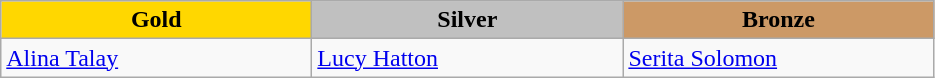<table class="wikitable" style="text-align:left">
<tr align="center">
<td width=200 bgcolor=gold><strong>Gold</strong></td>
<td width=200 bgcolor=silver><strong>Silver</strong></td>
<td width=200 bgcolor=CC9966><strong>Bronze</strong></td>
</tr>
<tr>
<td><a href='#'>Alina Talay</a><br><em></em></td>
<td><a href='#'>Lucy Hatton</a><br><em></em></td>
<td><a href='#'>Serita Solomon</a><br><em></em></td>
</tr>
</table>
